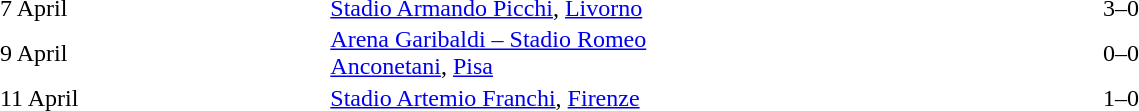<table cellspacing=1 width=70%>
<tr>
<th width=25%></th>
<th width=30%></th>
<th width=15%></th>
<th width=30%></th>
</tr>
<tr>
<td>7 April</td>
<td><a href='#'>Stadio Armando Picchi</a>, <a href='#'>Livorno</a></td>
<td align=right></td>
<td align=center>3–0</td>
<td></td>
</tr>
<tr>
<td>9 April</td>
<td><a href='#'>Arena Garibaldi – Stadio Romeo Anconetani</a>, <a href='#'>Pisa</a></td>
<td align=right></td>
<td align=center>0–0</td>
<td></td>
</tr>
<tr>
<td>11 April</td>
<td><a href='#'>Stadio Artemio Franchi</a>,   <a href='#'>Firenze</a></td>
<td align=right></td>
<td align=center>1–0</td>
<td></td>
</tr>
</table>
